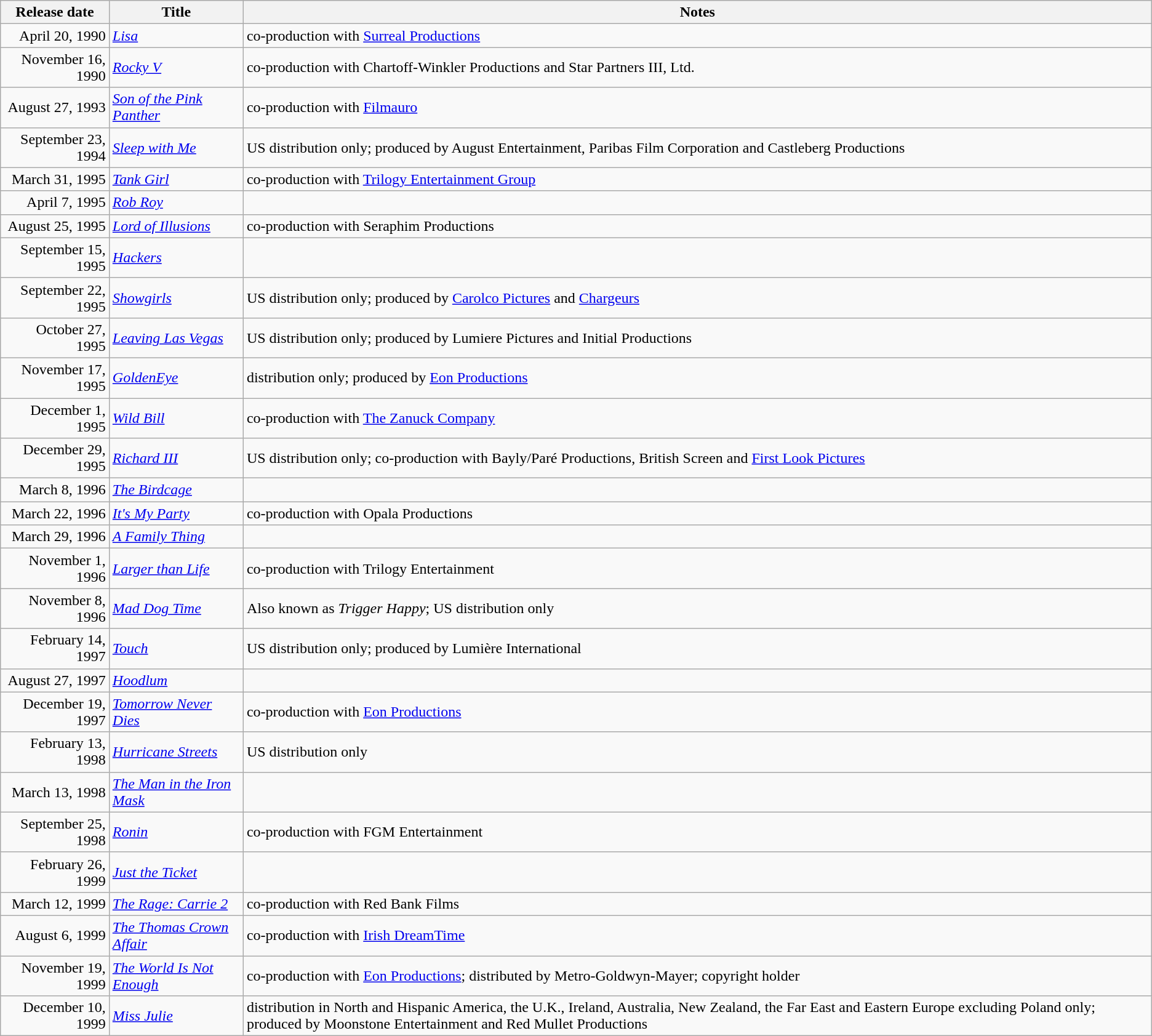<table class="wikitable sortable">
<tr>
<th>Release date</th>
<th>Title</th>
<th>Notes</th>
</tr>
<tr>
<td style="text-align:right;">April 20, 1990</td>
<td><em><a href='#'>Lisa</a></em></td>
<td>co-production with <a href='#'>Surreal Productions</a></td>
</tr>
<tr>
<td style="text-align:right;">November 16, 1990</td>
<td><em><a href='#'>Rocky V</a></em></td>
<td>co-production with Chartoff-Winkler Productions and Star Partners III, Ltd.</td>
</tr>
<tr>
<td style="text-align:right;">August 27, 1993</td>
<td><em><a href='#'>Son of the Pink Panther</a></em></td>
<td>co-production with <a href='#'>Filmauro</a></td>
</tr>
<tr>
<td style="text-align:right;">September 23, 1994</td>
<td><em><a href='#'>Sleep with Me</a></em></td>
<td>US distribution only; produced by August Entertainment, Paribas Film Corporation and Castleberg Productions</td>
</tr>
<tr>
<td style="text-align:right;">March 31, 1995</td>
<td><em><a href='#'>Tank Girl</a></em></td>
<td>co-production with <a href='#'>Trilogy Entertainment Group</a></td>
</tr>
<tr>
<td style="text-align:right;">April 7, 1995</td>
<td><em><a href='#'>Rob Roy</a></em></td>
<td></td>
</tr>
<tr>
<td style="text-align:right;">August 25, 1995</td>
<td><em><a href='#'>Lord of Illusions</a></em></td>
<td>co-production with Seraphim Productions</td>
</tr>
<tr>
<td style="text-align:right;">September 15, 1995</td>
<td><em><a href='#'>Hackers</a></em></td>
<td></td>
</tr>
<tr>
<td style="text-align:right;">September 22, 1995</td>
<td><em><a href='#'>Showgirls</a></em></td>
<td>US distribution only; produced by <a href='#'>Carolco Pictures</a> and <a href='#'>Chargeurs</a></td>
</tr>
<tr>
<td style="text-align:right;">October 27, 1995</td>
<td><em><a href='#'>Leaving Las Vegas</a></em></td>
<td>US distribution only; produced by Lumiere Pictures and Initial Productions</td>
</tr>
<tr>
<td style="text-align:right;">November 17, 1995</td>
<td><em><a href='#'>GoldenEye</a></em></td>
<td>distribution only; produced by <a href='#'>Eon Productions</a></td>
</tr>
<tr>
<td style="text-align:right;">December 1, 1995</td>
<td><em><a href='#'>Wild Bill</a></em></td>
<td>co-production with <a href='#'>The Zanuck Company</a></td>
</tr>
<tr>
<td style="text-align:right;">December 29, 1995</td>
<td><em><a href='#'>Richard III</a></em></td>
<td>US distribution only; co-production with Bayly/Paré Productions, British Screen and <a href='#'>First Look Pictures</a></td>
</tr>
<tr>
<td style="text-align:right;">March 8, 1996</td>
<td><em><a href='#'>The Birdcage</a></em></td>
<td></td>
</tr>
<tr>
<td style="text-align:right;">March 22, 1996</td>
<td><em><a href='#'>It's My Party</a></em></td>
<td>co-production with Opala Productions</td>
</tr>
<tr>
<td style="text-align:right;">March 29, 1996</td>
<td><em><a href='#'>A Family Thing</a></em></td>
<td></td>
</tr>
<tr>
<td style="text-align:right;">November 1, 1996</td>
<td><em><a href='#'>Larger than Life</a></em></td>
<td>co-production with Trilogy Entertainment</td>
</tr>
<tr>
<td style="text-align:right;">November 8, 1996</td>
<td><em><a href='#'>Mad Dog Time</a></em></td>
<td>Also known as <em>Trigger Happy</em>; US distribution only</td>
</tr>
<tr>
<td style="text-align:right;">February 14, 1997</td>
<td><em><a href='#'>Touch</a></em></td>
<td>US distribution only; produced by Lumière International</td>
</tr>
<tr>
<td style="text-align:right;">August 27, 1997</td>
<td><em><a href='#'>Hoodlum</a></em></td>
<td></td>
</tr>
<tr>
<td style="text-align:right;">December 19, 1997</td>
<td><em><a href='#'>Tomorrow Never Dies</a></em></td>
<td>co-production with <a href='#'>Eon Productions</a></td>
</tr>
<tr>
<td style="text-align:right;">February 13, 1998</td>
<td><em><a href='#'>Hurricane Streets</a></em></td>
<td>US distribution only</td>
</tr>
<tr>
<td style="text-align:right;">March 13, 1998</td>
<td><em><a href='#'>The Man in the Iron Mask</a></em></td>
<td></td>
</tr>
<tr>
<td style="text-align:right;">September 25, 1998</td>
<td><em><a href='#'>Ronin</a></em></td>
<td>co-production with FGM Entertainment</td>
</tr>
<tr>
<td style="text-align:right;">February 26, 1999</td>
<td><em><a href='#'>Just the Ticket</a></em></td>
<td></td>
</tr>
<tr>
<td style="text-align:right;">March 12, 1999</td>
<td><em><a href='#'>The Rage: Carrie 2</a></em></td>
<td>co-production with Red Bank Films</td>
</tr>
<tr>
<td style="text-align:right;">August 6, 1999</td>
<td><em><a href='#'>The Thomas Crown Affair</a></em></td>
<td>co-production with <a href='#'>Irish DreamTime</a></td>
</tr>
<tr>
<td style="text-align:right;">November 19, 1999</td>
<td><em><a href='#'>The World Is Not Enough</a></em></td>
<td>co-production with <a href='#'>Eon Productions</a>; distributed by Metro-Goldwyn-Mayer; copyright holder</td>
</tr>
<tr>
<td style="text-align:right;">December 10, 1999</td>
<td><em><a href='#'>Miss Julie</a></em></td>
<td>distribution in North and Hispanic America, the U.K., Ireland, Australia, New Zealand, the Far East and Eastern Europe excluding Poland only; produced by Moonstone Entertainment and Red Mullet Productions</td>
</tr>
</table>
